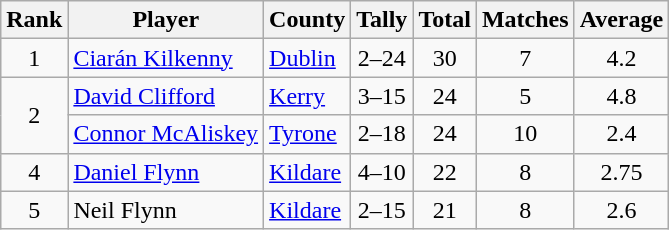<table class="wikitable sortable">
<tr>
<th>Rank</th>
<th>Player</th>
<th>County</th>
<th class="unsortable">Tally</th>
<th>Total</th>
<th>Matches</th>
<th>Average</th>
</tr>
<tr>
<td rowspan=1 align=center>1</td>
<td><a href='#'>Ciarán Kilkenny</a></td>
<td> <a href='#'>Dublin</a></td>
<td align=center>2–24</td>
<td align=center>30</td>
<td align=center>7</td>
<td align=center>4.2</td>
</tr>
<tr>
<td rowspan=2 align=center>2</td>
<td><a href='#'>David Clifford</a></td>
<td> <a href='#'>Kerry</a></td>
<td align=center>3–15</td>
<td align=center>24</td>
<td align=center>5</td>
<td align=center>4.8</td>
</tr>
<tr>
<td><a href='#'>Connor McAliskey</a></td>
<td> <a href='#'>Tyrone</a></td>
<td align=center>2–18</td>
<td align=center>24</td>
<td align=center>10</td>
<td align=center>2.4</td>
</tr>
<tr>
<td rowspan=1 align=center>4</td>
<td><a href='#'>Daniel Flynn</a></td>
<td> <a href='#'>Kildare</a></td>
<td align=center>4–10</td>
<td align=center>22</td>
<td align=center>8</td>
<td align=center>2.75</td>
</tr>
<tr>
<td rowspan=1 align=center>5</td>
<td>Neil Flynn</td>
<td> <a href='#'>Kildare</a></td>
<td align=center>2–15</td>
<td align=center>21</td>
<td align=center>8</td>
<td align=center>2.6</td>
</tr>
</table>
